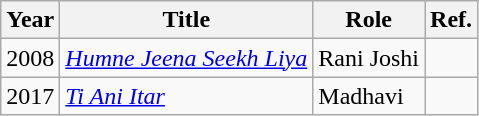<table class="wikitable sortable" style="font-size:100%">
<tr style="text-align:center;">
<th>Year</th>
<th>Title</th>
<th>Role</th>
<th>Ref.</th>
</tr>
<tr>
<td>2008</td>
<td><em><a href='#'>Humne Jeena Seekh Liya</a></em></td>
<td>Rani Joshi</td>
<td></td>
</tr>
<tr>
<td>2017</td>
<td><em><a href='#'>Ti Ani Itar</a></em></td>
<td>Madhavi</td>
<td style="text-align:center;"></td>
</tr>
</table>
